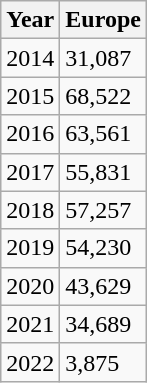<table class="wikitable">
<tr>
<th>Year</th>
<th>Europe</th>
</tr>
<tr>
<td>2014</td>
<td>31,087</td>
</tr>
<tr>
<td>2015</td>
<td>68,522</td>
</tr>
<tr>
<td>2016</td>
<td>63,561</td>
</tr>
<tr>
<td>2017</td>
<td>55,831</td>
</tr>
<tr>
<td>2018</td>
<td>57,257</td>
</tr>
<tr>
<td>2019</td>
<td>54,230</td>
</tr>
<tr>
<td>2020</td>
<td>43,629</td>
</tr>
<tr>
<td>2021</td>
<td>34,689</td>
</tr>
<tr>
<td>2022</td>
<td>3,875</td>
</tr>
</table>
